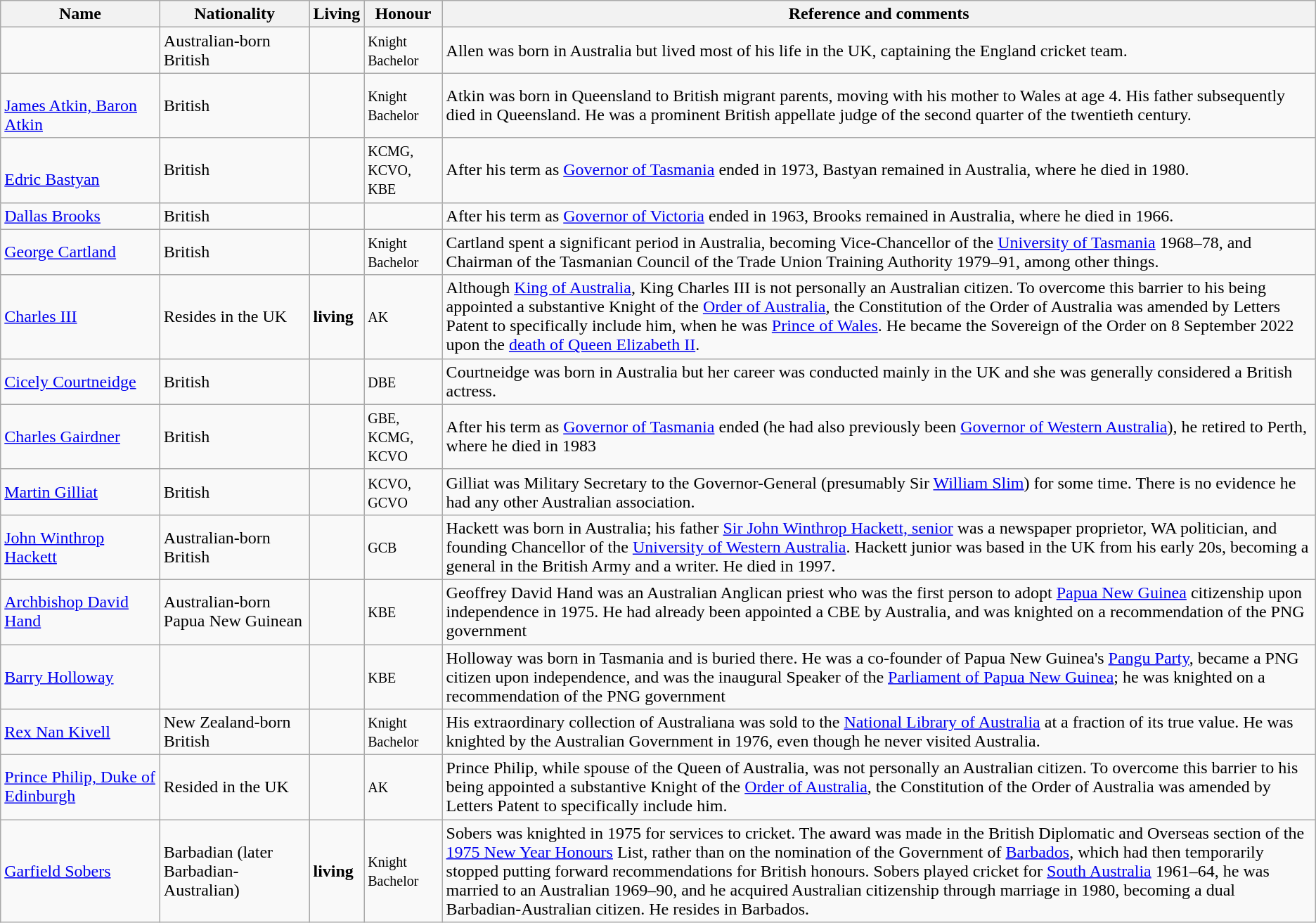<table class="wikitable sortable" style="text-align: left">
<tr>
<th>Name</th>
<th>Nationality</th>
<th>Living</th>
<th>Honour</th>
<th>Reference and comments</th>
</tr>
<tr>
<td></td>
<td>Australian-born British</td>
<td></td>
<td><small>Knight Bachelor</small></td>
<td>Allen was born in Australia but lived most of his life in the UK, captaining the England cricket team.</td>
</tr>
<tr>
<td><br><a href='#'>James Atkin, Baron Atkin</a></td>
<td>British</td>
<td></td>
<td><small>Knight Bachelor</small></td>
<td>Atkin was born in Queensland to British migrant parents, moving with his mother to Wales at age 4.  His father subsequently died in Queensland.  He was a prominent British appellate judge of the second quarter of the twentieth century.</td>
</tr>
<tr>
<td><br><a href='#'>Edric Bastyan</a></td>
<td>British</td>
<td></td>
<td><small>KCMG, KCVO, KBE</small></td>
<td>After his term as <a href='#'>Governor of Tasmania</a> ended in 1973, Bastyan remained in Australia, where he died in 1980.</td>
</tr>
<tr>
<td><a href='#'>Dallas Brooks</a></td>
<td>British</td>
<td></td>
<td></td>
<td>After his term as <a href='#'>Governor of Victoria</a> ended in 1963, Brooks remained in Australia, where he died in 1966.</td>
</tr>
<tr>
<td><a href='#'>George Cartland</a></td>
<td>British</td>
<td></td>
<td><small>Knight Bachelor</small></td>
<td>Cartland spent a significant period in Australia, becoming Vice-Chancellor of the <a href='#'>University of Tasmania</a> 1968–78, and Chairman of the Tasmanian Council of the Trade Union Training Authority 1979–91, among other things.</td>
</tr>
<tr>
<td><a href='#'>Charles III</a></td>
<td>Resides in the UK</td>
<td><strong>living</strong></td>
<td><small> AK </small></td>
<td>Although <a href='#'>King of Australia</a>, King Charles III is not personally an Australian citizen. To overcome this barrier to his being appointed a substantive Knight of the <a href='#'>Order of Australia</a>, the Constitution of the Order of Australia was amended by Letters Patent to specifically include him, when he was <a href='#'>Prince of Wales</a>. He became the Sovereign of the Order on 8 September 2022 upon the <a href='#'>death of Queen Elizabeth II</a>.</td>
</tr>
<tr>
<td><a href='#'>Cicely Courtneidge</a></td>
<td>British</td>
<td></td>
<td><small>DBE</small></td>
<td>Courtneidge was born in Australia but her career was conducted mainly in the UK and she was generally considered a British actress.</td>
</tr>
<tr>
<td><a href='#'>Charles Gairdner</a></td>
<td>British</td>
<td></td>
<td><small> GBE, KCMG, KCVO </small></td>
<td>After his term as <a href='#'>Governor of Tasmania</a> ended (he had also previously been <a href='#'>Governor of Western Australia</a>), he retired to Perth, where he died in 1983</td>
</tr>
<tr>
<td><a href='#'>Martin Gilliat</a></td>
<td>British</td>
<td></td>
<td><small> KCVO, GCVO</small></td>
<td>Gilliat was Military Secretary to the Governor-General (presumably Sir <a href='#'>William Slim</a>) for some time.  There is no evidence he had any other Australian association.</td>
</tr>
<tr>
<td><a href='#'>John Winthrop Hackett</a></td>
<td>Australian-born British</td>
<td></td>
<td><small> GCB</small></td>
<td>Hackett was born in Australia; his father <a href='#'>Sir John Winthrop Hackett, senior</a> was a newspaper proprietor, WA politician, and founding Chancellor of the <a href='#'>University of Western Australia</a>.  Hackett junior was based in the UK from his early 20s,  becoming a general in the British Army and a writer.  He died in 1997.</td>
</tr>
<tr>
<td><a href='#'>Archbishop David Hand</a></td>
<td>Australian-born Papua New Guinean</td>
<td></td>
<td><small> KBE</small></td>
<td>Geoffrey David Hand was an Australian Anglican priest who was the first person to adopt <a href='#'>Papua New Guinea</a> citizenship upon independence in 1975. He had already been appointed a CBE by Australia, and was knighted on a recommendation of the PNG government</td>
</tr>
<tr>
<td><a href='#'>Barry Holloway</a></td>
<td></td>
<td></td>
<td><small> KBE</small></td>
<td>Holloway was born in Tasmania and is buried there.  He was a co-founder of Papua New Guinea's <a href='#'>Pangu Party</a>, became a PNG citizen upon independence, and was the inaugural Speaker of the <a href='#'>Parliament of Papua New Guinea</a>; he was knighted on a recommendation of the PNG government</td>
</tr>
<tr>
<td><a href='#'>Rex Nan Kivell</a></td>
<td>New Zealand-born British</td>
<td></td>
<td><small>Knight Bachelor</small></td>
<td>His extraordinary collection of Australiana was sold to the <a href='#'>National Library of Australia</a> at a fraction of its true value.  He was knighted by the Australian Government in 1976, even though he never visited Australia.</td>
</tr>
<tr>
<td><a href='#'>Prince Philip, Duke of Edinburgh</a></td>
<td>Resided in the UK</td>
<td></td>
<td><small> AK </small></td>
<td>Prince Philip, while spouse of the Queen of Australia, was not personally an Australian citizen.  To overcome this barrier to his being appointed a substantive Knight of the <a href='#'>Order of Australia</a>, the Constitution of the Order of Australia was amended by Letters Patent to specifically include him.</td>
</tr>
<tr>
<td><a href='#'>Garfield Sobers</a></td>
<td>Barbadian (later Barbadian-Australian)</td>
<td><strong>living</strong></td>
<td><small>Knight Bachelor</small></td>
<td>Sobers was knighted in 1975 for services to cricket.  The award was made in the British Diplomatic and Overseas section of the <a href='#'>1975 New Year Honours</a> List, rather than on the nomination of the Government of <a href='#'>Barbados</a>, which had then temporarily stopped putting forward recommendations for British honours. Sobers played cricket for <a href='#'>South Australia</a> 1961–64, he was married to an Australian 1969–90, and he acquired Australian citizenship through marriage in 1980, becoming a dual Barbadian-Australian citizen.  He resides in Barbados.</td>
</tr>
</table>
